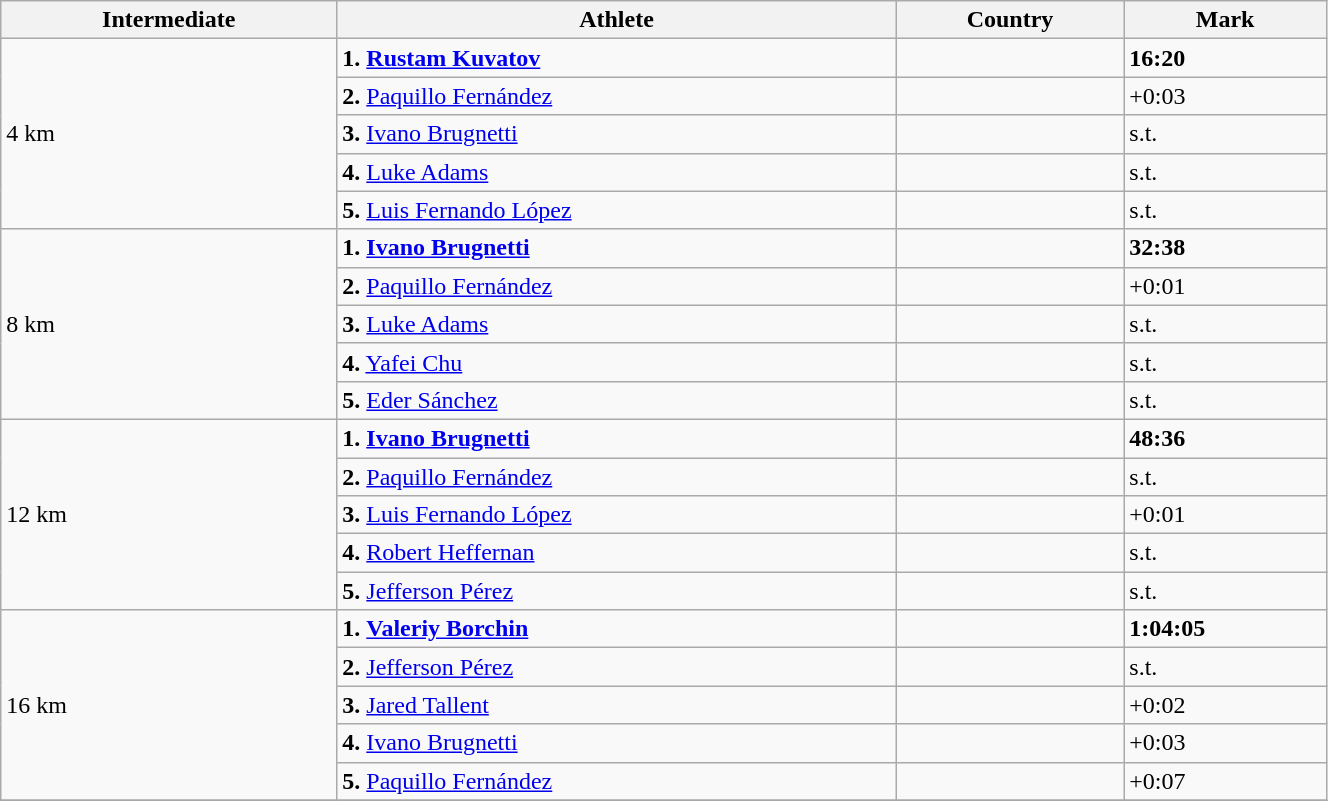<table class="wikitable" width=70%>
<tr>
<th>Intermediate</th>
<th>Athlete</th>
<th>Country</th>
<th>Mark</th>
</tr>
<tr>
<td rowspan="5">4 km</td>
<td><strong>1.</strong> <strong><a href='#'>Rustam Kuvatov</a></strong></td>
<td></td>
<td><strong>16:20</strong></td>
</tr>
<tr>
<td><strong>2.</strong> <a href='#'>Paquillo Fernández</a></td>
<td></td>
<td>+0:03</td>
</tr>
<tr>
<td><strong>3.</strong> <a href='#'>Ivano Brugnetti</a></td>
<td></td>
<td>s.t.</td>
</tr>
<tr>
<td><strong>4.</strong> <a href='#'>Luke Adams</a></td>
<td></td>
<td>s.t.</td>
</tr>
<tr>
<td><strong>5.</strong> <a href='#'>Luis Fernando López</a></td>
<td></td>
<td>s.t.</td>
</tr>
<tr>
<td rowspan="5">8 km</td>
<td><strong>1.</strong> <strong><a href='#'>Ivano Brugnetti</a></strong></td>
<td></td>
<td><strong>32:38</strong></td>
</tr>
<tr>
<td><strong>2.</strong> <a href='#'>Paquillo Fernández</a></td>
<td></td>
<td>+0:01</td>
</tr>
<tr>
<td><strong>3.</strong> <a href='#'>Luke Adams</a></td>
<td></td>
<td>s.t.</td>
</tr>
<tr>
<td><strong>4.</strong> <a href='#'>Yafei Chu</a></td>
<td></td>
<td>s.t.</td>
</tr>
<tr>
<td><strong>5.</strong> <a href='#'>Eder Sánchez</a></td>
<td></td>
<td>s.t.</td>
</tr>
<tr>
<td rowspan="5">12 km</td>
<td><strong>1.</strong> <strong><a href='#'>Ivano Brugnetti</a></strong></td>
<td></td>
<td><strong>48:36</strong></td>
</tr>
<tr>
<td><strong>2.</strong> <a href='#'>Paquillo Fernández</a></td>
<td></td>
<td>s.t.</td>
</tr>
<tr>
<td><strong>3.</strong> <a href='#'>Luis Fernando López</a></td>
<td></td>
<td>+0:01</td>
</tr>
<tr>
<td><strong>4.</strong> <a href='#'>Robert Heffernan</a></td>
<td></td>
<td>s.t.</td>
</tr>
<tr>
<td><strong>5.</strong> <a href='#'>Jefferson Pérez</a></td>
<td></td>
<td>s.t.</td>
</tr>
<tr>
<td rowspan="5">16 km</td>
<td><strong>1.</strong> <strong><a href='#'>Valeriy Borchin</a></strong></td>
<td></td>
<td><strong>1:04:05</strong></td>
</tr>
<tr>
<td><strong>2.</strong> <a href='#'>Jefferson Pérez</a></td>
<td></td>
<td>s.t.</td>
</tr>
<tr>
<td><strong>3.</strong> <a href='#'>Jared Tallent</a></td>
<td></td>
<td>+0:02</td>
</tr>
<tr>
<td><strong>4.</strong> <a href='#'>Ivano Brugnetti</a></td>
<td></td>
<td>+0:03</td>
</tr>
<tr>
<td><strong>5.</strong> <a href='#'>Paquillo Fernández</a></td>
<td></td>
<td>+0:07</td>
</tr>
<tr>
</tr>
</table>
